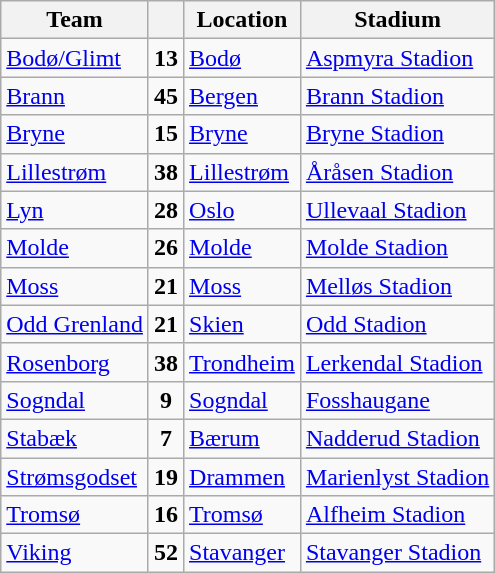<table class="wikitable sortable" border="1">
<tr>
<th>Team</th>
<th></th>
<th>Location</th>
<th>Stadium</th>
</tr>
<tr>
<td><a href='#'>Bodø/Glimt</a></td>
<td align="center"><strong>13</strong></td>
<td><a href='#'>Bodø</a></td>
<td><a href='#'>Aspmyra Stadion</a></td>
</tr>
<tr>
<td><a href='#'>Brann</a></td>
<td align="center"><strong>45</strong></td>
<td><a href='#'>Bergen</a></td>
<td><a href='#'>Brann Stadion</a></td>
</tr>
<tr>
<td><a href='#'>Bryne</a></td>
<td align="center"><strong>15</strong></td>
<td><a href='#'>Bryne</a></td>
<td><a href='#'>Bryne Stadion</a></td>
</tr>
<tr>
<td><a href='#'>Lillestrøm</a></td>
<td align="center"><strong>38</strong></td>
<td><a href='#'>Lillestrøm</a></td>
<td><a href='#'>Åråsen Stadion</a></td>
</tr>
<tr>
<td><a href='#'>Lyn</a></td>
<td align="center"><strong>28</strong></td>
<td><a href='#'>Oslo</a></td>
<td><a href='#'>Ullevaal Stadion</a></td>
</tr>
<tr>
<td><a href='#'>Molde</a></td>
<td align="center"><strong>26</strong></td>
<td><a href='#'>Molde</a></td>
<td><a href='#'>Molde Stadion</a></td>
</tr>
<tr>
<td><a href='#'>Moss</a></td>
<td align="center"><strong>21</strong></td>
<td><a href='#'>Moss</a></td>
<td><a href='#'>Melløs Stadion</a></td>
</tr>
<tr>
<td><a href='#'>Odd Grenland</a></td>
<td align="center"><strong>21</strong></td>
<td><a href='#'>Skien</a></td>
<td><a href='#'>Odd Stadion</a></td>
</tr>
<tr>
<td><a href='#'>Rosenborg</a></td>
<td align="center"><strong>38</strong></td>
<td><a href='#'>Trondheim</a></td>
<td><a href='#'>Lerkendal Stadion</a></td>
</tr>
<tr>
<td><a href='#'>Sogndal</a></td>
<td align="center"><strong>9</strong></td>
<td><a href='#'>Sogndal</a></td>
<td><a href='#'>Fosshaugane</a></td>
</tr>
<tr>
<td><a href='#'>Stabæk</a></td>
<td align="center"><strong>7</strong></td>
<td><a href='#'>Bærum</a></td>
<td><a href='#'>Nadderud Stadion</a></td>
</tr>
<tr>
<td><a href='#'>Strømsgodset</a></td>
<td align="center"><strong>19</strong></td>
<td><a href='#'>Drammen</a></td>
<td><a href='#'>Marienlyst Stadion</a></td>
</tr>
<tr>
<td><a href='#'>Tromsø</a></td>
<td align="center"><strong>16</strong></td>
<td><a href='#'>Tromsø</a></td>
<td><a href='#'>Alfheim Stadion</a></td>
</tr>
<tr>
<td><a href='#'>Viking</a></td>
<td align="center"><strong>52</strong></td>
<td><a href='#'>Stavanger</a></td>
<td><a href='#'>Stavanger Stadion</a></td>
</tr>
</table>
